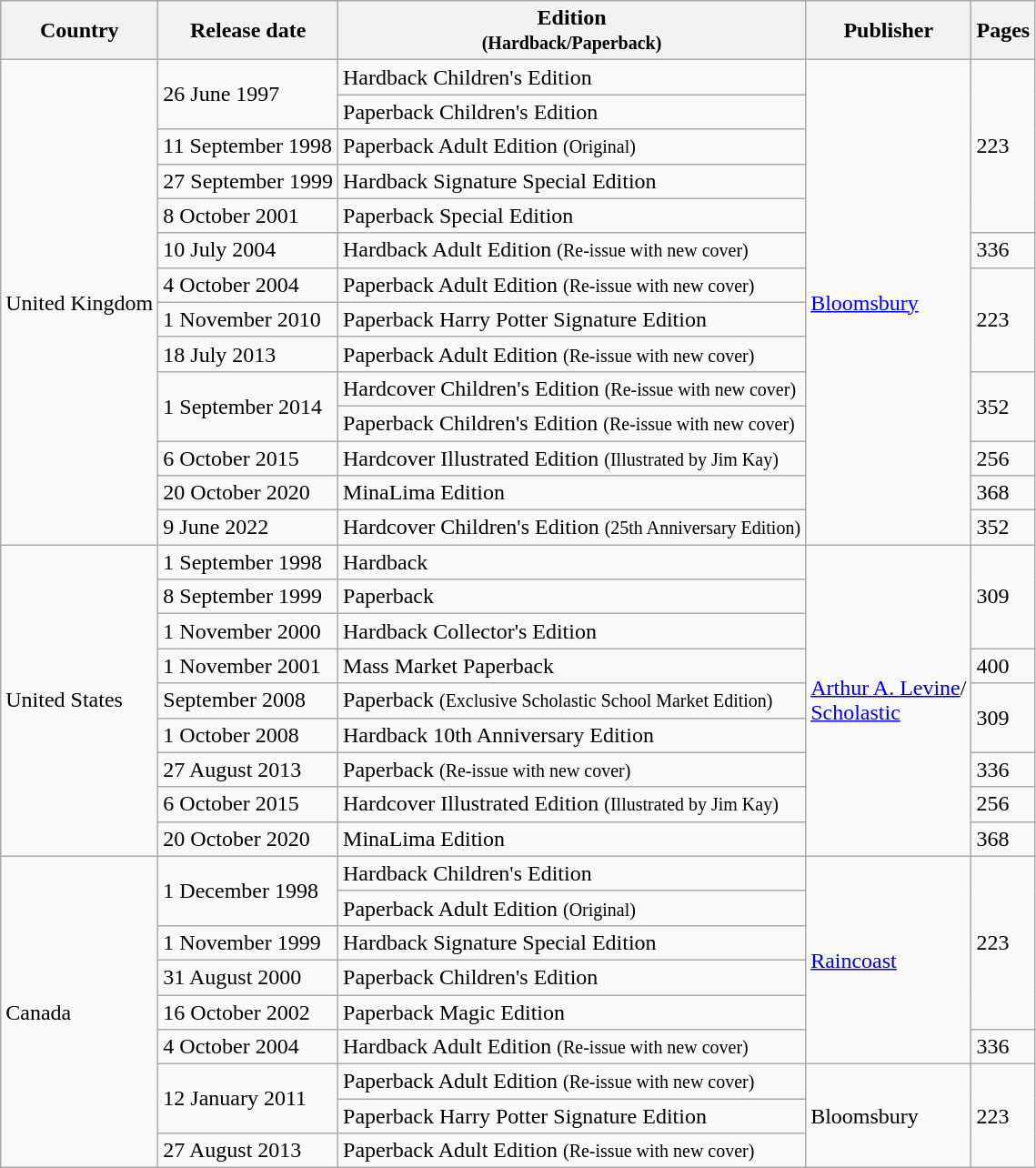<table class="wikitable">
<tr>
<th>Country</th>
<th>Release date</th>
<th>Edition<br><small>(Hardback/Paperback)</small></th>
<th>Publisher</th>
<th>Pages</th>
</tr>
<tr>
<td rowspan="14">United Kingdom</td>
<td rowspan="2">26 June 1997</td>
<td>Hardback Children's Edition</td>
<td rowspan="14"><a href='#'>Bloomsbury</a></td>
<td rowspan="5">223</td>
</tr>
<tr>
<td>Paperback Children's Edition</td>
</tr>
<tr>
<td>11 September 1998</td>
<td>Paperback Adult Edition <small>(Original)</small></td>
</tr>
<tr>
<td>27 September 1999</td>
<td>Hardback Signature Special Edition</td>
</tr>
<tr>
<td>8 October 2001</td>
<td>Paperback Special Edition</td>
</tr>
<tr>
<td>10 July 2004</td>
<td>Hardback Adult Edition <small>(Re-issue with new cover)</small></td>
<td>336</td>
</tr>
<tr>
<td>4 October 2004</td>
<td>Paperback Adult Edition <small>(Re-issue with new cover)</small></td>
<td rowspan="3">223</td>
</tr>
<tr>
<td>1 November 2010</td>
<td>Paperback Harry Potter Signature Edition</td>
</tr>
<tr>
<td>18 July 2013</td>
<td>Paperback Adult Edition <small>(Re-issue with new cover)</small></td>
</tr>
<tr>
<td rowspan="2">1 September 2014</td>
<td>Hardcover Children's Edition <small>(Re-issue with new cover)</small></td>
<td rowspan="2">352</td>
</tr>
<tr>
<td>Paperback Children's Edition <small>(Re-issue with new cover)</small></td>
</tr>
<tr>
<td>6 October 2015</td>
<td>Hardcover Illustrated Edition <small>(Illustrated by Jim Kay)</small></td>
<td>256</td>
</tr>
<tr>
<td>20 October 2020</td>
<td>MinaLima Edition</td>
<td>368</td>
</tr>
<tr>
<td>9 June 2022</td>
<td>Hardcover Children's Edition <small>(25th Anniversary Edition)</small></td>
<td>352</td>
</tr>
<tr>
<td rowspan="9">United States</td>
<td>1 September 1998</td>
<td>Hardback</td>
<td rowspan="9"><a href='#'>Arthur A. Levine</a>/<br><a href='#'>Scholastic</a></td>
<td rowspan="3">309</td>
</tr>
<tr>
<td>8 September 1999</td>
<td>Paperback</td>
</tr>
<tr>
<td>1 November 2000</td>
<td>Hardback Collector's Edition</td>
</tr>
<tr>
<td>1 November 2001</td>
<td>Mass Market Paperback</td>
<td>400</td>
</tr>
<tr>
<td>September 2008</td>
<td>Paperback <small>(Exclusive Scholastic School Market Edition)</small></td>
<td rowspan="2">309</td>
</tr>
<tr>
<td>1 October 2008</td>
<td>Hardback 10th Anniversary Edition</td>
</tr>
<tr>
<td>27 August 2013</td>
<td>Paperback <small>(Re-issue with new cover)</small></td>
<td>336</td>
</tr>
<tr>
<td>6 October 2015</td>
<td>Hardcover Illustrated Edition <small>(Illustrated by Jim Kay)</small></td>
<td>256</td>
</tr>
<tr>
<td>20 October 2020</td>
<td>MinaLima Edition</td>
<td>368</td>
</tr>
<tr>
<td rowspan="9">Canada</td>
<td rowspan="2">1 December 1998</td>
<td>Hardback Children's Edition</td>
<td rowspan="6"><a href='#'>Raincoast</a></td>
<td rowspan="5">223</td>
</tr>
<tr>
<td>Paperback Adult Edition <small>(Original)</small></td>
</tr>
<tr>
<td>1 November 1999</td>
<td>Hardback Signature Special Edition</td>
</tr>
<tr>
<td>31 August 2000</td>
<td>Paperback Children's Edition</td>
</tr>
<tr>
<td>16 October 2002</td>
<td>Paperback Magic Edition</td>
</tr>
<tr>
<td>4 October 2004</td>
<td>Hardback Adult Edition <small>(Re-issue with new cover)</small></td>
<td>336</td>
</tr>
<tr>
<td rowspan="2">12 January 2011</td>
<td>Paperback Adult Edition <small>(Re-issue with new cover)</small></td>
<td rowspan="3">Bloomsbury</td>
<td rowspan="3">223</td>
</tr>
<tr>
<td>Paperback Harry Potter Signature Edition</td>
</tr>
<tr>
<td>27 August 2013</td>
<td>Paperback Adult Edition <small>(Re-issue with new cover)</small></td>
</tr>
</table>
